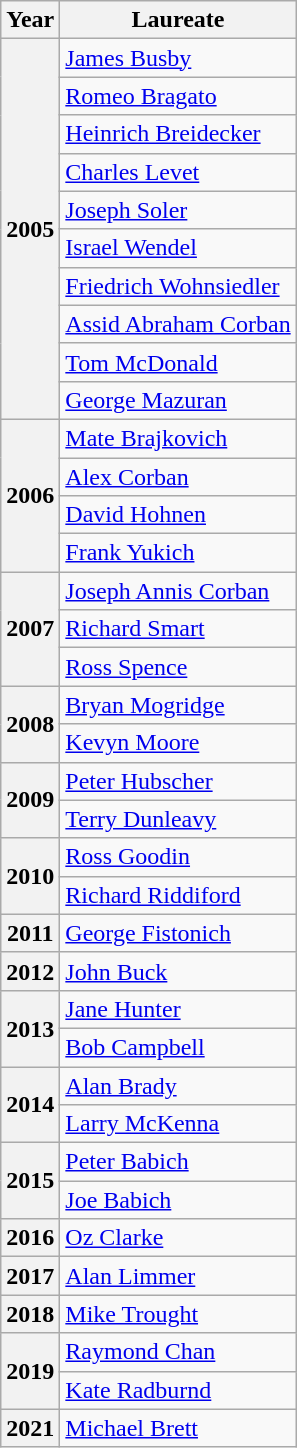<table class="wikitable">
<tr>
<th>Year</th>
<th>Laureate</th>
</tr>
<tr>
<th rowspan=10>2005</th>
<td><a href='#'>James Busby</a></td>
</tr>
<tr>
<td><a href='#'>Romeo Bragato</a></td>
</tr>
<tr>
<td><a href='#'>Heinrich Breidecker</a></td>
</tr>
<tr>
<td><a href='#'>Charles Levet</a></td>
</tr>
<tr>
<td><a href='#'>Joseph Soler</a></td>
</tr>
<tr>
<td><a href='#'>Israel Wendel</a></td>
</tr>
<tr>
<td><a href='#'>Friedrich Wohnsiedler</a></td>
</tr>
<tr>
<td><a href='#'>Assid Abraham Corban</a></td>
</tr>
<tr>
<td><a href='#'>Tom McDonald</a></td>
</tr>
<tr>
<td><a href='#'>George Mazuran</a></td>
</tr>
<tr>
<th rowspan=4>2006</th>
<td><a href='#'>Mate Brajkovich</a></td>
</tr>
<tr>
<td><a href='#'>Alex Corban</a></td>
</tr>
<tr>
<td><a href='#'>David Hohnen</a></td>
</tr>
<tr>
<td><a href='#'>Frank Yukich</a></td>
</tr>
<tr>
<th rowspan=3>2007</th>
<td><a href='#'>Joseph Annis Corban</a></td>
</tr>
<tr>
<td><a href='#'>Richard Smart</a></td>
</tr>
<tr>
<td><a href='#'>Ross Spence</a></td>
</tr>
<tr>
<th rowspan=2>2008</th>
<td><a href='#'>Bryan Mogridge</a></td>
</tr>
<tr>
<td><a href='#'>Kevyn Moore</a></td>
</tr>
<tr>
<th rowspan=2>2009</th>
<td><a href='#'>Peter Hubscher</a></td>
</tr>
<tr>
<td><a href='#'>Terry Dunleavy</a></td>
</tr>
<tr>
<th rowspan=2>2010</th>
<td><a href='#'>Ross Goodin</a></td>
</tr>
<tr>
<td><a href='#'>Richard Riddiford</a></td>
</tr>
<tr>
<th>2011</th>
<td><a href='#'>George Fistonich</a></td>
</tr>
<tr>
<th>2012</th>
<td><a href='#'>John Buck</a></td>
</tr>
<tr>
<th rowspan=2>2013</th>
<td><a href='#'>Jane Hunter</a></td>
</tr>
<tr>
<td><a href='#'>Bob Campbell</a></td>
</tr>
<tr>
<th rowspan=2>2014</th>
<td><a href='#'>Alan Brady</a></td>
</tr>
<tr>
<td><a href='#'>Larry McKenna</a></td>
</tr>
<tr>
<th rowspan=2>2015</th>
<td><a href='#'>Peter Babich</a></td>
</tr>
<tr>
<td><a href='#'>Joe Babich</a></td>
</tr>
<tr>
<th>2016</th>
<td><a href='#'>Oz Clarke</a></td>
</tr>
<tr>
<th>2017</th>
<td><a href='#'>Alan Limmer</a></td>
</tr>
<tr>
<th>2018</th>
<td><a href='#'>Mike Trought</a></td>
</tr>
<tr>
<th rowspan=2>2019</th>
<td><a href='#'>Raymond Chan</a></td>
</tr>
<tr>
<td><a href='#'>Kate Radburnd</a></td>
</tr>
<tr>
<th>2021</th>
<td><a href='#'>Michael Brett</a></td>
</tr>
</table>
